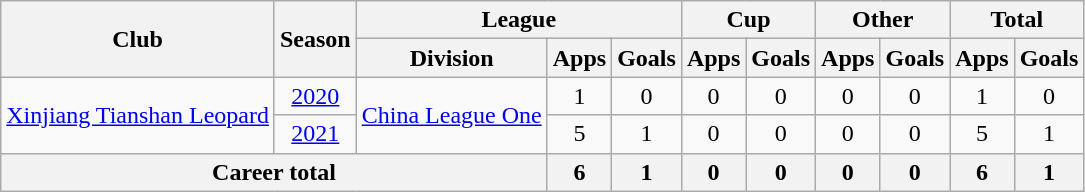<table class="wikitable" style="text-align: center">
<tr>
<th rowspan="2">Club</th>
<th rowspan="2">Season</th>
<th colspan="3">League</th>
<th colspan="2">Cup</th>
<th colspan="2">Other</th>
<th colspan="2">Total</th>
</tr>
<tr>
<th>Division</th>
<th>Apps</th>
<th>Goals</th>
<th>Apps</th>
<th>Goals</th>
<th>Apps</th>
<th>Goals</th>
<th>Apps</th>
<th>Goals</th>
</tr>
<tr>
<td rowspan="2"><a href='#'>Xinjiang Tianshan Leopard</a></td>
<td><a href='#'>2020</a></td>
<td rowspan="2"><a href='#'>China League One</a></td>
<td>1</td>
<td>0</td>
<td>0</td>
<td>0</td>
<td>0</td>
<td>0</td>
<td>1</td>
<td>0</td>
</tr>
<tr>
<td><a href='#'>2021</a></td>
<td>5</td>
<td>1</td>
<td>0</td>
<td>0</td>
<td>0</td>
<td>0</td>
<td>5</td>
<td>1</td>
</tr>
<tr>
<th colspan=3>Career total</th>
<th>6</th>
<th>1</th>
<th>0</th>
<th>0</th>
<th>0</th>
<th>0</th>
<th>6</th>
<th>1</th>
</tr>
</table>
